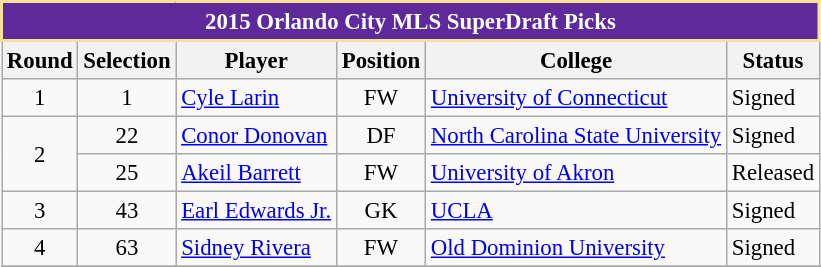<table class="wikitable" style="text-align:left; font-size:95%;">
<tr>
<th colspan="6" style="background:#5E299A; color:white; border:2px solid #F8E196;" scope="col">2015 Orlando City MLS SuperDraft Picks</th>
</tr>
<tr>
<th>Round</th>
<th>Selection</th>
<th>Player</th>
<th>Position</th>
<th>College</th>
<th>Status</th>
</tr>
<tr>
<td align="center">1</td>
<td align="center">1</td>
<td> <a href='#'>Cyle Larin</a></td>
<td align="center">FW</td>
<td> <a href='#'>University of Connecticut</a></td>
<td>Signed</td>
</tr>
<tr>
<td rowspan="2" align="center">2</td>
<td align="center">22</td>
<td> <a href='#'>Conor Donovan</a></td>
<td align="center">DF</td>
<td> <a href='#'>North Carolina State University</a></td>
<td>Signed</td>
</tr>
<tr>
<td align="center">25</td>
<td> <a href='#'>Akeil Barrett</a></td>
<td align="center">FW</td>
<td> <a href='#'>University of Akron</a></td>
<td>Released</td>
</tr>
<tr>
<td align="center">3</td>
<td align="center">43</td>
<td> <a href='#'>Earl Edwards Jr.</a></td>
<td align="center">GK</td>
<td> <a href='#'>UCLA</a></td>
<td>Signed</td>
</tr>
<tr>
<td align="center">4</td>
<td align="center">63</td>
<td> <a href='#'>Sidney Rivera</a></td>
<td align="center">FW</td>
<td> <a href='#'>Old Dominion University</a></td>
<td>Signed</td>
</tr>
<tr>
</tr>
</table>
